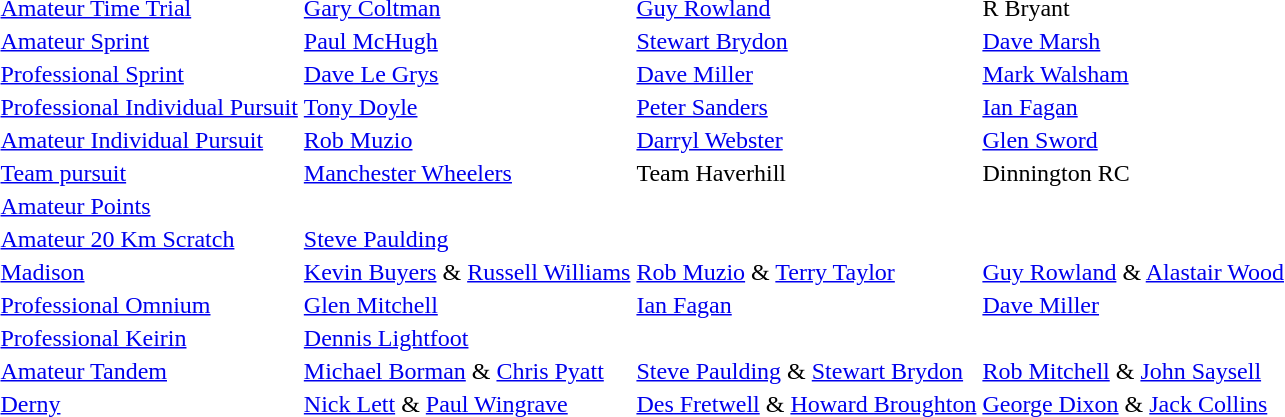<table>
<tr style="background:#ccc;">
</tr>
<tr>
<td><a href='#'>Amateur Time Trial</a></td>
<td><a href='#'>Gary Coltman</a></td>
<td><a href='#'>Guy Rowland</a></td>
<td>R Bryant</td>
</tr>
<tr>
<td><a href='#'>Amateur Sprint</a></td>
<td><a href='#'>Paul McHugh</a></td>
<td><a href='#'>Stewart Brydon</a></td>
<td><a href='#'>Dave Marsh</a></td>
</tr>
<tr>
<td><a href='#'>Professional Sprint</a></td>
<td><a href='#'>Dave Le Grys</a></td>
<td><a href='#'>Dave Miller</a></td>
<td><a href='#'>Mark Walsham</a></td>
</tr>
<tr>
<td><a href='#'>Professional Individual Pursuit</a></td>
<td><a href='#'>Tony Doyle</a></td>
<td><a href='#'>Peter Sanders</a></td>
<td><a href='#'>Ian Fagan</a></td>
</tr>
<tr>
<td><a href='#'>Amateur Individual Pursuit</a></td>
<td><a href='#'>Rob Muzio</a></td>
<td><a href='#'>Darryl Webster</a></td>
<td><a href='#'>Glen Sword</a></td>
</tr>
<tr>
<td><a href='#'>Team pursuit</a></td>
<td><a href='#'>Manchester Wheelers</a></td>
<td>Team Haverhill</td>
<td>Dinnington RC</td>
</tr>
<tr>
<td><a href='#'>Amateur Points</a></td>
<td></td>
<td></td>
<td></td>
</tr>
<tr>
<td><a href='#'>Amateur 20 Km Scratch</a></td>
<td><a href='#'>Steve Paulding</a></td>
<td></td>
<td></td>
</tr>
<tr>
<td><a href='#'>Madison</a></td>
<td><a href='#'>Kevin Buyers</a> & <a href='#'>Russell Williams</a></td>
<td><a href='#'>Rob Muzio</a> & <a href='#'>Terry Taylor</a></td>
<td><a href='#'>Guy Rowland</a> & <a href='#'>Alastair Wood</a></td>
</tr>
<tr>
<td><a href='#'>Professional Omnium</a></td>
<td><a href='#'>Glen Mitchell</a></td>
<td><a href='#'>Ian Fagan</a></td>
<td><a href='#'>Dave Miller</a></td>
</tr>
<tr>
<td><a href='#'>Professional Keirin</a></td>
<td><a href='#'>Dennis Lightfoot</a></td>
<td></td>
<td></td>
</tr>
<tr>
<td><a href='#'>Amateur Tandem</a></td>
<td><a href='#'>Michael Borman</a> & <a href='#'>Chris Pyatt</a></td>
<td><a href='#'>Steve Paulding</a> & <a href='#'>Stewart Brydon</a></td>
<td><a href='#'>Rob Mitchell</a> & <a href='#'>John Saysell</a></td>
</tr>
<tr>
<td><a href='#'>Derny</a></td>
<td><a href='#'>Nick Lett</a> & <a href='#'>Paul Wingrave</a></td>
<td><a href='#'>Des Fretwell</a> & <a href='#'>Howard Broughton</a></td>
<td><a href='#'>George Dixon</a> & <a href='#'>Jack Collins</a></td>
</tr>
</table>
